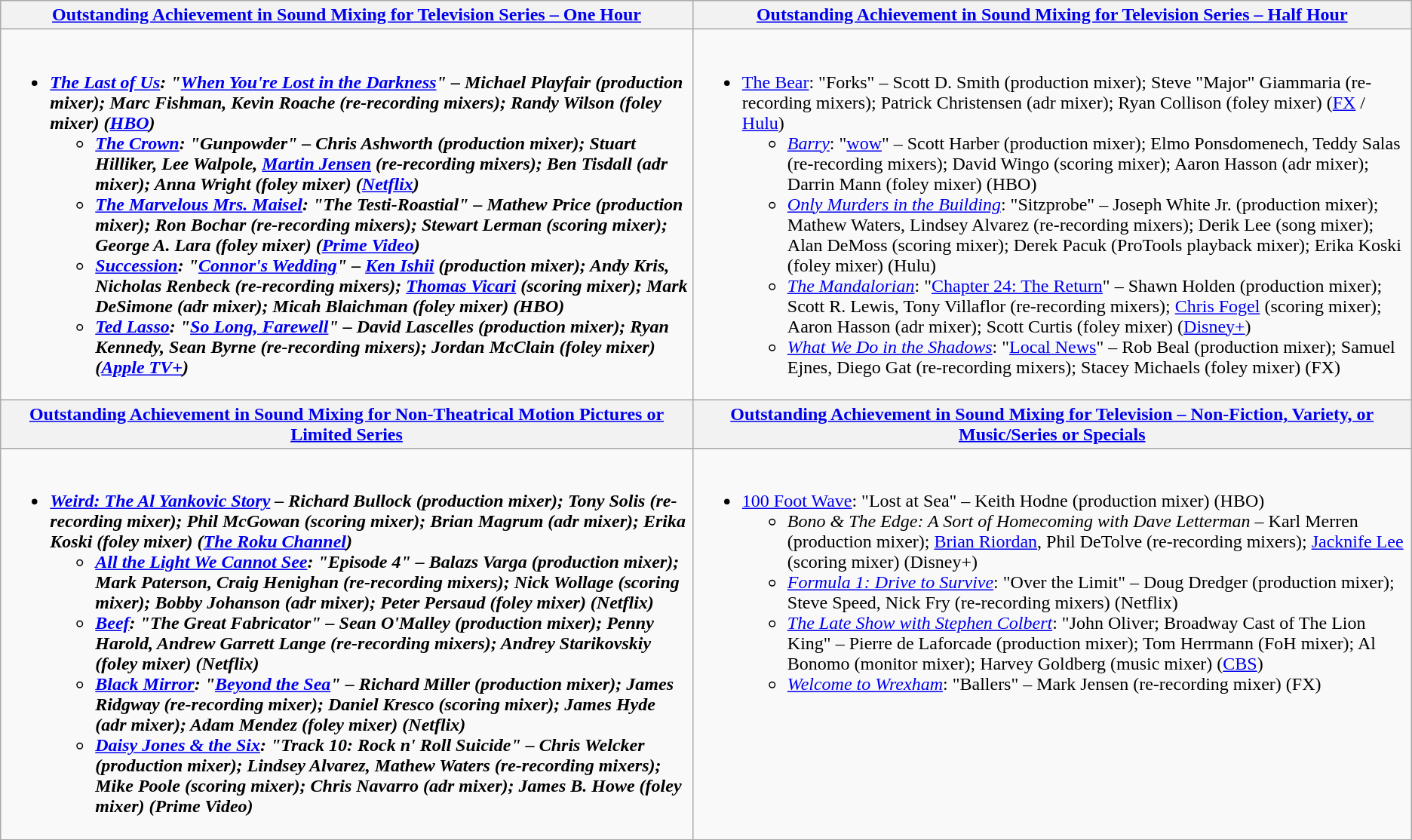<table class=wikitable style="width=100%">
<tr>
<th style="width=50%"><a href='#'>Outstanding Achievement in Sound Mixing for Television Series – One Hour</a></th>
<th style="width=50%"><a href='#'>Outstanding Achievement in Sound Mixing for Television Series – Half Hour</a></th>
</tr>
<tr>
<td valign="top"><br><ul><li><strong><em><a href='#'>The Last of Us</a><em>: "<a href='#'>When You're Lost in the Darkness</a>" – Michael Playfair (production mixer); Marc Fishman, Kevin Roache (re-recording mixers); Randy Wilson (foley mixer) (<a href='#'>HBO</a>)<strong><ul><li></em><a href='#'>The Crown</a><em>: "Gunpowder" – Chris Ashworth (production mixer); Stuart Hilliker, Lee Walpole, <a href='#'>Martin Jensen</a> (re-recording mixers); Ben Tisdall (adr mixer); Anna Wright (foley mixer) (<a href='#'>Netflix</a>)</li><li></em><a href='#'>The Marvelous Mrs. Maisel</a><em>: "The Testi-Roastial" – Mathew Price (production mixer); Ron Bochar (re-recording mixers); Stewart Lerman (scoring mixer); George A. Lara (foley mixer) (<a href='#'>Prime Video</a>)</li><li></em><a href='#'>Succession</a><em>: "<a href='#'>Connor's Wedding</a>" – <a href='#'>Ken Ishii</a> (production mixer); Andy Kris, Nicholas Renbeck (re-recording mixers); <a href='#'>Thomas Vicari</a> (scoring mixer); Mark DeSimone (adr mixer); Micah Blaichman (foley mixer) (HBO)</li><li></em><a href='#'>Ted Lasso</a><em>: "<a href='#'>So Long, Farewell</a>" – David Lascelles (production mixer); Ryan Kennedy, Sean Byrne (re-recording mixers); Jordan McClain (foley mixer) (<a href='#'>Apple TV+</a>)</li></ul></li></ul></td>
<td valign="top"><br><ul><li></em></strong><a href='#'>The Bear</a></em>: "Forks" – Scott D. Smith (production mixer); Steve "Major" Giammaria (re-recording mixers); Patrick Christensen (adr mixer); Ryan Collison (foley mixer) (<a href='#'>FX</a> / <a href='#'>Hulu</a>)</strong><ul><li><em><a href='#'>Barry</a></em>: "<a href='#'>wow</a>" – Scott Harber (production mixer); Elmo Ponsdomenech, Teddy Salas (re-recording mixers); David Wingo (scoring mixer); Aaron Hasson (adr mixer); Darrin Mann (foley mixer) (HBO)</li><li><em><a href='#'>Only Murders in the Building</a></em>: "Sitzprobe" – Joseph White Jr. (production mixer); Mathew Waters, Lindsey Alvarez (re-recording mixers); Derik Lee (song mixer); Alan DeMoss (scoring mixer); Derek Pacuk (ProTools playback mixer); Erika Koski (foley mixer) (Hulu)</li><li><em><a href='#'>The Mandalorian</a></em>: "<a href='#'>Chapter 24: The Return</a>" – Shawn Holden (production mixer); Scott R. Lewis, Tony Villaflor (re-recording mixers); <a href='#'>Chris Fogel</a> (scoring mixer); Aaron Hasson (adr mixer); Scott Curtis (foley mixer) (<a href='#'>Disney+</a>)</li><li><em><a href='#'>What We Do in the Shadows</a></em>: "<a href='#'>Local News</a>" – Rob Beal (production mixer); Samuel Ejnes, Diego Gat (re-recording mixers); Stacey Michaels (foley mixer) (FX)</li></ul></li></ul></td>
</tr>
<tr>
<th style="width=50%"><a href='#'>Outstanding Achievement in Sound Mixing for Non-Theatrical Motion Pictures or Limited Series</a></th>
<th style="width=50%"><a href='#'>Outstanding Achievement in Sound Mixing for Television – Non-Fiction, Variety, or Music/Series or Specials</a></th>
</tr>
<tr>
<td valign="top"><br><ul><li><strong><em><a href='#'>Weird: The Al Yankovic Story</a><em> – Richard Bullock (production mixer); Tony Solis (re-recording mixer); Phil McGowan (scoring mixer); Brian Magrum (adr mixer); Erika Koski (foley mixer) (<a href='#'>The Roku Channel</a>)<strong><ul><li></em><a href='#'>All the Light We Cannot See</a><em>: "Episode 4" – Balazs Varga (production mixer); Mark Paterson, Craig Henighan (re-recording mixers); Nick Wollage (scoring mixer); Bobby Johanson (adr mixer); Peter Persaud (foley mixer) (Netflix)</li><li></em><a href='#'>Beef</a><em>: "The Great Fabricator" – Sean O'Malley (production mixer); Penny Harold, Andrew Garrett Lange (re-recording mixers); Andrey Starikovskiy (foley mixer) (Netflix)</li><li></em><a href='#'>Black Mirror</a><em>: "<a href='#'>Beyond the Sea</a>" – Richard Miller (production mixer); James Ridgway (re-recording mixer); Daniel Kresco (scoring mixer); James Hyde (adr mixer); Adam Mendez (foley mixer) (Netflix)</li><li></em><a href='#'>Daisy Jones & the Six</a><em>: "Track 10: Rock n' Roll Suicide" – Chris Welcker (production mixer); Lindsey Alvarez, Mathew Waters (re-recording mixers); Mike Poole (scoring mixer); Chris Navarro (adr mixer); James B. Howe (foley mixer) (Prime Video)</li></ul></li></ul></td>
<td valign="top"><br><ul><li></em></strong><a href='#'>100 Foot Wave</a></em>: "Lost at Sea" – Keith Hodne (production mixer) (HBO)</strong><ul><li><em>Bono & The Edge: A Sort of Homecoming with Dave Letterman</em> – Karl Merren (production mixer); <a href='#'>Brian Riordan</a>, Phil DeTolve (re-recording mixers); <a href='#'>Jacknife Lee</a> (scoring mixer) (Disney+)</li><li><em><a href='#'>Formula 1: Drive to Survive</a></em>: "Over the Limit" – Doug Dredger (production mixer); Steve Speed, Nick Fry (re-recording mixers) (Netflix)</li><li><em><a href='#'>The Late Show with Stephen Colbert</a></em>: "John Oliver; Broadway Cast of The Lion King" – Pierre de Laforcade (production mixer); Tom Herrmann (FoH mixer); Al Bonomo (monitor mixer); Harvey Goldberg (music mixer) (<a href='#'>CBS</a>)</li><li><em><a href='#'>Welcome to Wrexham</a></em>: "Ballers" – Mark Jensen (re-recording mixer) (FX)</li></ul></li></ul></td>
</tr>
</table>
